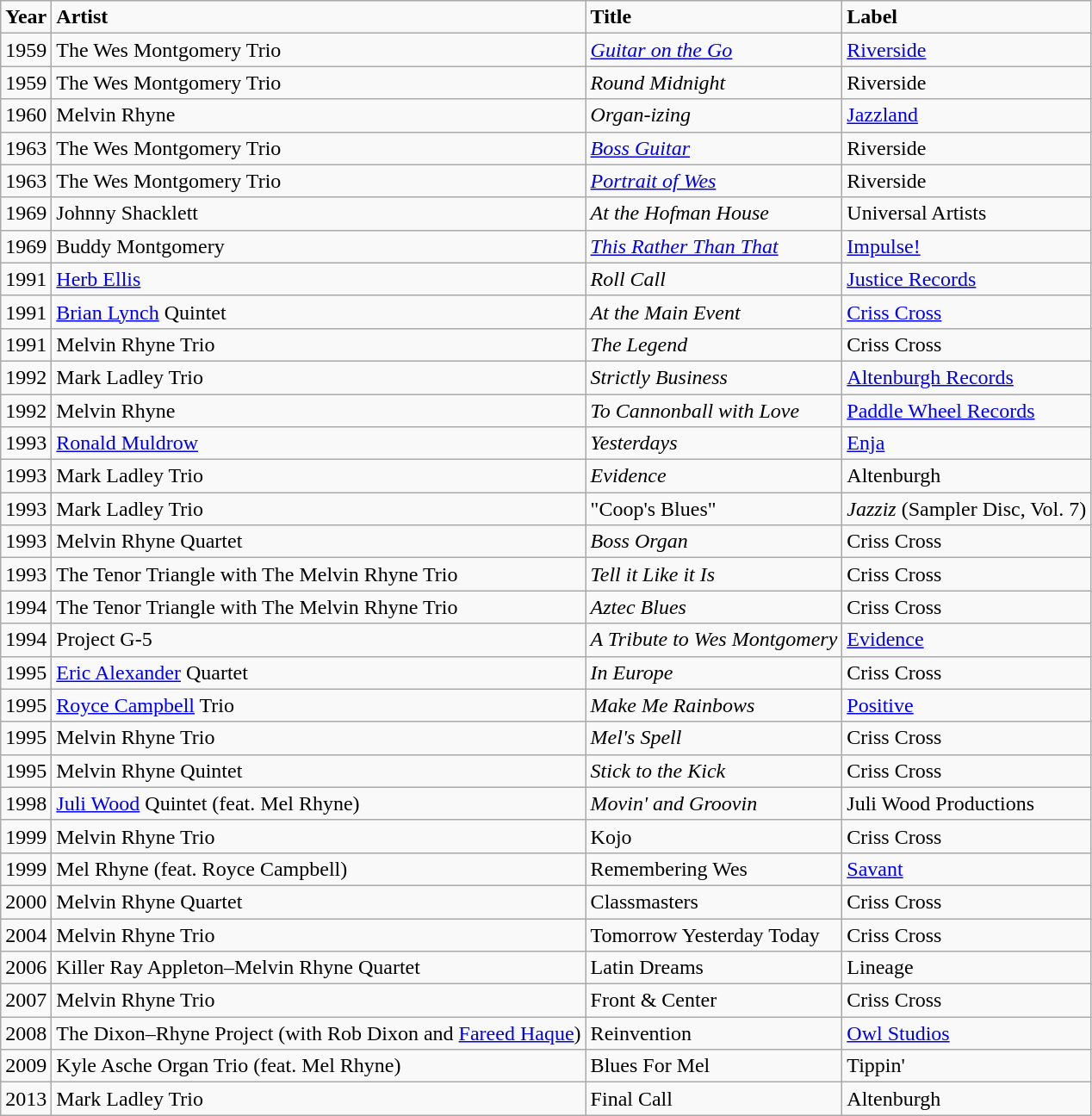<table class="wikitable">
<tr>
<td><strong>Year</strong></td>
<td><strong>Artist</strong></td>
<td><strong>Title</strong></td>
<td><strong>Label</strong></td>
</tr>
<tr>
<td>1959</td>
<td>The Wes Montgomery Trio</td>
<td><em><a href='#'>Guitar on the Go</a></em></td>
<td><a href='#'>Riverside</a></td>
</tr>
<tr>
<td>1959</td>
<td>The Wes Montgomery Trio</td>
<td><em>Round Midnight</em></td>
<td>Riverside</td>
</tr>
<tr>
<td>1960</td>
<td>Melvin Rhyne</td>
<td><em>Organ-izing</em></td>
<td><a href='#'>Jazzland</a></td>
</tr>
<tr>
<td>1963</td>
<td>The Wes Montgomery Trio</td>
<td><em><a href='#'>Boss Guitar</a></em></td>
<td>Riverside</td>
</tr>
<tr>
<td>1963</td>
<td>The Wes Montgomery Trio</td>
<td><em><a href='#'>Portrait of Wes</a></em></td>
<td>Riverside</td>
</tr>
<tr>
<td>1969</td>
<td>Johnny Shacklett</td>
<td><em>At the Hofman House</em></td>
<td>Universal Artists</td>
</tr>
<tr>
<td>1969</td>
<td>Buddy Montgomery</td>
<td><em><a href='#'>This Rather Than That</a></em></td>
<td><a href='#'>Impulse!</a></td>
</tr>
<tr>
<td>1991</td>
<td><a href='#'>Herb Ellis</a></td>
<td><em>Roll Call</em></td>
<td><a href='#'>Justice Records</a></td>
</tr>
<tr>
<td>1991</td>
<td><a href='#'>Brian Lynch</a> Quintet</td>
<td><em>At the Main Event</em></td>
<td><a href='#'>Criss Cross</a></td>
</tr>
<tr>
<td>1991</td>
<td>Melvin Rhyne Trio</td>
<td><em>The Legend</em></td>
<td>Criss Cross</td>
</tr>
<tr>
<td>1992</td>
<td>Mark Ladley Trio</td>
<td><em>Strictly Business</em></td>
<td><a href='#'>Altenburgh Records</a></td>
</tr>
<tr>
<td>1992</td>
<td>Melvin Rhyne</td>
<td><em>To Cannonball with Love</em></td>
<td><a href='#'>Paddle Wheel Records</a></td>
</tr>
<tr>
<td>1993</td>
<td><a href='#'>Ronald Muldrow</a></td>
<td><em>Yesterdays</em></td>
<td><a href='#'>Enja</a></td>
</tr>
<tr>
<td>1993</td>
<td>Mark Ladley Trio</td>
<td><em>Evidence</em></td>
<td>Altenburgh</td>
</tr>
<tr>
<td>1993</td>
<td>Mark Ladley Trio</td>
<td>"Coop's Blues"</td>
<td><em>Jazziz</em> (Sampler Disc, Vol. 7)</td>
</tr>
<tr>
<td>1993</td>
<td>Melvin Rhyne Quartet</td>
<td><em>Boss Organ</em></td>
<td>Criss Cross</td>
</tr>
<tr>
<td>1993</td>
<td>The Tenor Triangle with The Melvin Rhyne Trio</td>
<td><em>Tell it Like it Is</em></td>
<td>Criss Cross</td>
</tr>
<tr>
<td>1994</td>
<td>The Tenor Triangle with The Melvin Rhyne Trio</td>
<td><em>Aztec Blues</em></td>
<td>Criss Cross</td>
</tr>
<tr>
<td>1994</td>
<td>Project G-5</td>
<td><em>A Tribute to Wes Montgomery</em></td>
<td><a href='#'>Evidence</a></td>
</tr>
<tr>
<td>1995</td>
<td><a href='#'>Eric Alexander</a> Quartet</td>
<td><em>In Europe</em></td>
<td>Criss Cross</td>
</tr>
<tr>
<td>1995</td>
<td><a href='#'>Royce Campbell</a> Trio</td>
<td><em>Make Me Rainbows</em></td>
<td><a href='#'>Positive</a></td>
</tr>
<tr>
<td>1995</td>
<td>Melvin Rhyne Trio</td>
<td><em>Mel's Spell</em></td>
<td>Criss Cross</td>
</tr>
<tr>
<td>1995</td>
<td>Melvin Rhyne Quintet</td>
<td><em>Stick to the Kick</em></td>
<td>Criss Cross</td>
</tr>
<tr>
<td>1998</td>
<td><a href='#'>Juli Wood</a> Quintet (feat. Mel Rhyne)</td>
<td><em>Movin' and Groovin<strong></td>
<td>Juli Wood Productions</td>
</tr>
<tr>
<td>1999</td>
<td>Melvin Rhyne Trio</td>
<td></em>Kojo<em></td>
<td>Criss Cross</td>
</tr>
<tr>
<td>1999</td>
<td>Mel Rhyne (feat. Royce Campbell)</td>
<td></em>Remembering Wes<em></td>
<td><a href='#'>Savant</a></td>
</tr>
<tr>
<td>2000</td>
<td>Melvin Rhyne Quartet</td>
<td></em>Classmasters<em></td>
<td>Criss Cross</td>
</tr>
<tr>
<td>2004</td>
<td>Melvin Rhyne Trio</td>
<td></em>Tomorrow Yesterday Today<em></td>
<td>Criss Cross</td>
</tr>
<tr>
<td>2006</td>
<td>Killer Ray Appleton–Melvin Rhyne Quartet</td>
<td></em>Latin Dreams<em></td>
<td>Lineage</td>
</tr>
<tr>
<td>2007</td>
<td>Melvin Rhyne Trio</td>
<td></em>Front & Center<em></td>
<td>Criss Cross</td>
</tr>
<tr>
<td>2008</td>
<td>The Dixon–Rhyne Project (with Rob Dixon and <a href='#'>Fareed Haque</a>)</td>
<td></em>Reinvention<em></td>
<td><a href='#'>Owl Studios</a></td>
</tr>
<tr>
<td>2009</td>
<td>Kyle Asche Organ Trio (feat. Mel Rhyne)</td>
<td></em>Blues For Mel<em></td>
<td>Tippin'</td>
</tr>
<tr>
<td>2013</td>
<td>Mark Ladley Trio</td>
<td></em>Final Call<em></td>
<td>Altenburgh</td>
</tr>
</table>
